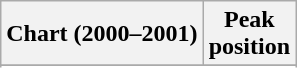<table class="wikitable sortable">
<tr>
<th>Chart (2000–2001)</th>
<th>Peak<br>position</th>
</tr>
<tr>
</tr>
<tr>
</tr>
<tr>
</tr>
</table>
